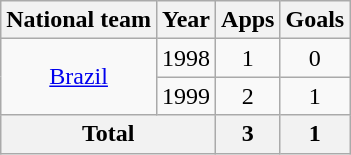<table class="wikitable" style="text-align:center">
<tr>
<th>National team</th>
<th>Year</th>
<th>Apps</th>
<th>Goals</th>
</tr>
<tr>
<td rowspan="2"><a href='#'>Brazil</a></td>
<td>1998</td>
<td>1</td>
<td>0</td>
</tr>
<tr>
<td>1999</td>
<td>2</td>
<td>1</td>
</tr>
<tr>
<th colspan="2">Total</th>
<th>3</th>
<th>1</th>
</tr>
</table>
